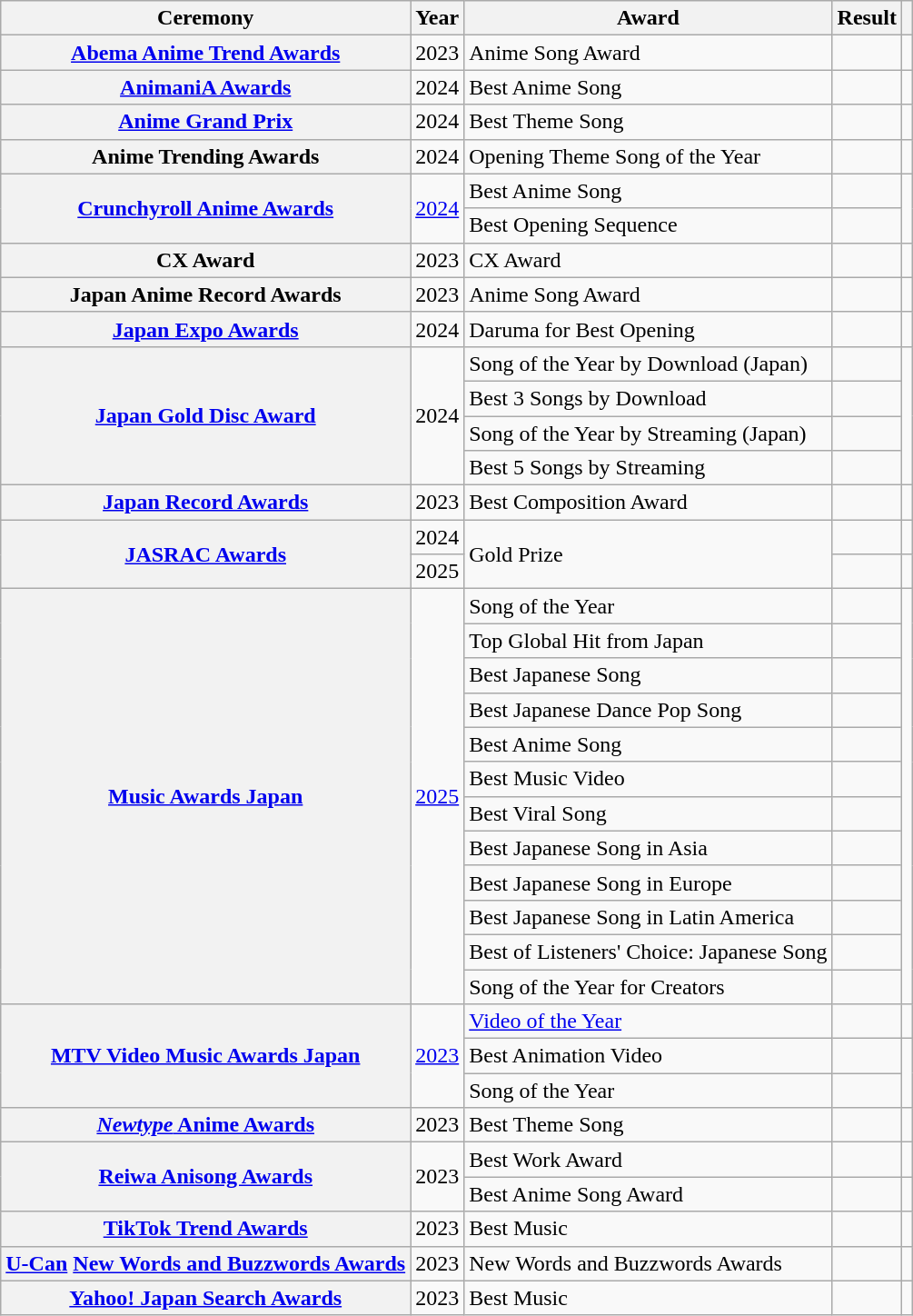<table class="wikitable plainrowheaders">
<tr>
<th scope="col">Ceremony</th>
<th scope="col">Year</th>
<th scope="col">Award</th>
<th scope="col">Result</th>
<th scope="col" class="unsortable"></th>
</tr>
<tr>
<th scope="row"><a href='#'>Abema Anime Trend Awards</a></th>
<td style="text-align:center">2023</td>
<td>Anime Song Award</td>
<td></td>
<td style="text-align:center"></td>
</tr>
<tr>
<th scope="row"><a href='#'>AnimaniA Awards</a></th>
<td style="text-align:center">2024</td>
<td>Best Anime Song</td>
<td></td>
<td style="text-align:center"></td>
</tr>
<tr>
<th scope="row"><a href='#'>Anime Grand Prix</a></th>
<td style="text-align:center">2024</td>
<td>Best Theme Song</td>
<td></td>
<td style="text-align:center"></td>
</tr>
<tr>
<th scope="row">Anime Trending Awards</th>
<td>2024</td>
<td>Opening Theme Song of the Year</td>
<td></td>
<td style="text-align:center"></td>
</tr>
<tr>
<th scope="row" rowspan="2"><a href='#'>Crunchyroll Anime Awards</a></th>
<td rowspan="2"><a href='#'>2024</a></td>
<td>Best Anime Song</td>
<td></td>
<td style="text-align:center" rowspan="2"></td>
</tr>
<tr>
<td>Best Opening Sequence</td>
<td></td>
</tr>
<tr>
<th scope="row">CX Award</th>
<td style="text-align:center">2023</td>
<td>CX Award</td>
<td></td>
<td style="text-align:center"></td>
</tr>
<tr>
<th scope="row">Japan Anime Record Awards</th>
<td style="text-align:center">2023</td>
<td>Anime Song Award</td>
<td></td>
<td style="text-align:center"></td>
</tr>
<tr>
<th scope="row"><a href='#'>Japan Expo Awards</a></th>
<td style="text-align:center">2024</td>
<td>Daruma for Best Opening</td>
<td></td>
<td style="text-align:center"></td>
</tr>
<tr>
<th scope="row" rowspan="4"><a href='#'>Japan Gold Disc Award</a></th>
<td style="text-align:center" rowspan="4">2024</td>
<td>Song of the Year by Download (Japan)</td>
<td></td>
<td style="text-align:center" rowspan="4"></td>
</tr>
<tr>
<td>Best 3 Songs by Download</td>
<td></td>
</tr>
<tr>
<td>Song of the Year by Streaming (Japan)</td>
<td></td>
</tr>
<tr>
<td>Best 5 Songs by Streaming</td>
<td></td>
</tr>
<tr>
<th scope="row"><a href='#'>Japan Record Awards</a></th>
<td style="text-align:center">2023</td>
<td>Best Composition Award</td>
<td></td>
<td style="text-align:center"></td>
</tr>
<tr>
<th scope="row" rowspan="2"><a href='#'>JASRAC Awards</a></th>
<td style="text-align:center">2024</td>
<td rowspan="2">Gold Prize</td>
<td></td>
<td style="text-align:center"></td>
</tr>
<tr>
<td style="text-align:center">2025</td>
<td></td>
<td style="text-align:center"></td>
</tr>
<tr>
<th scope="row" rowspan="12"><a href='#'>Music Awards Japan</a></th>
<td style="text-align:center" rowspan="12"><a href='#'>2025</a></td>
<td>Song of the Year</td>
<td></td>
<td style="text-align:center" rowspan="12"><br></td>
</tr>
<tr>
<td>Top Global Hit from Japan</td>
<td></td>
</tr>
<tr>
<td>Best Japanese Song</td>
<td></td>
</tr>
<tr>
<td>Best Japanese Dance Pop Song</td>
<td></td>
</tr>
<tr>
<td>Best Anime Song</td>
<td></td>
</tr>
<tr>
<td>Best Music Video</td>
<td></td>
</tr>
<tr>
<td>Best Viral Song</td>
<td></td>
</tr>
<tr>
<td>Best Japanese Song in Asia</td>
<td></td>
</tr>
<tr>
<td>Best Japanese Song in Europe</td>
<td></td>
</tr>
<tr>
<td>Best Japanese Song in Latin America</td>
<td></td>
</tr>
<tr>
<td>Best of Listeners' Choice: Japanese Song</td>
<td></td>
</tr>
<tr>
<td>Song of the Year for Creators</td>
<td></td>
</tr>
<tr>
<th scope="row" rowspan="3"><a href='#'>MTV Video Music Awards Japan</a></th>
<td style="text-align:center" rowspan="3"><a href='#'>2023</a></td>
<td><a href='#'>Video of the Year</a></td>
<td></td>
<td style="text-align:center"></td>
</tr>
<tr>
<td>Best Animation Video</td>
<td></td>
<td style="text-align:center" rowspan="2"></td>
</tr>
<tr>
<td>Song of the Year</td>
<td></td>
</tr>
<tr>
<th scope="row"><a href='#'><em>Newtype</em> Anime Awards</a></th>
<td>2023</td>
<td>Best Theme Song</td>
<td></td>
<td style="text-align:center"></td>
</tr>
<tr>
<th scope="row" rowspan="2"><a href='#'>Reiwa Anisong Awards</a></th>
<td style="text-align:center" rowspan="2">2023</td>
<td>Best Work Award</td>
<td></td>
<td style="text-align:center"></td>
</tr>
<tr>
<td>Best Anime Song Award</td>
<td></td>
<td style="text-align:center"></td>
</tr>
<tr>
<th scope="row"><a href='#'>TikTok Trend Awards</a></th>
<td>2023</td>
<td>Best Music</td>
<td></td>
<td style="text-align:center"></td>
</tr>
<tr>
<th scope="row"><a href='#'>U-Can</a> <a href='#'>New Words and Buzzwords Awards</a></th>
<td>2023</td>
<td>New Words and Buzzwords Awards</td>
<td></td>
<td style="text-align:center"></td>
</tr>
<tr>
<th scope="row"><a href='#'>Yahoo! Japan Search Awards</a></th>
<td>2023</td>
<td>Best Music</td>
<td></td>
<td style="text-align:center"></td>
</tr>
</table>
